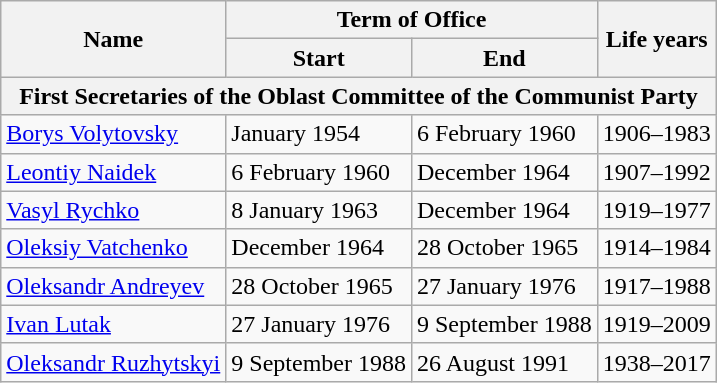<table class="wikitable">
<tr>
<th rowspan="2">Name</th>
<th colspan="2">Term of Office</th>
<th rowspan="2">Life years</th>
</tr>
<tr>
<th>Start</th>
<th>End</th>
</tr>
<tr>
<th colspan="4">First Secretaries of the Oblast Committee of the Communist Party</th>
</tr>
<tr>
<td><a href='#'>Borys Volytovsky</a></td>
<td>January 1954</td>
<td>6 February 1960</td>
<td>1906–1983</td>
</tr>
<tr>
<td><a href='#'>Leontiy Naidek</a></td>
<td>6 February 1960</td>
<td>December 1964</td>
<td>1907–1992</td>
</tr>
<tr>
<td><a href='#'>Vasyl Rychko</a></td>
<td>8 January 1963</td>
<td>December 1964</td>
<td>1919–1977</td>
</tr>
<tr>
<td><a href='#'>Oleksiy Vatchenko</a></td>
<td>December 1964</td>
<td>28 October 1965</td>
<td>1914–1984</td>
</tr>
<tr>
<td><a href='#'>Oleksandr Andreyev</a></td>
<td>28 October 1965</td>
<td>27 January 1976</td>
<td>1917–1988</td>
</tr>
<tr>
<td><a href='#'>Ivan Lutak</a></td>
<td>27 January 1976</td>
<td>9 September 1988</td>
<td>1919–2009</td>
</tr>
<tr>
<td><a href='#'>Oleksandr Ruzhytskyi</a></td>
<td>9 September 1988</td>
<td>26 August 1991</td>
<td>1938–2017</td>
</tr>
</table>
